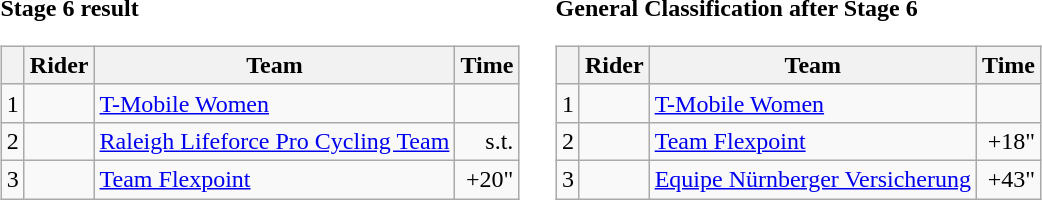<table>
<tr>
<td><strong>Stage 6 result</strong><br><table class=wikitable>
<tr>
<th></th>
<th>Rider</th>
<th>Team</th>
<th>Time</th>
</tr>
<tr>
<td>1</td>
<td></td>
<td><a href='#'>T-Mobile Women</a></td>
<td></td>
</tr>
<tr>
<td>2</td>
<td></td>
<td><a href='#'>Raleigh Lifeforce Pro Cycling Team</a></td>
<td align=right>s.t.</td>
</tr>
<tr>
<td>3</td>
<td></td>
<td><a href='#'>Team Flexpoint</a></td>
<td align=right>+20"</td>
</tr>
</table>
</td>
<td></td>
<td><strong>General Classification after Stage 6</strong><br><table class="wikitable">
<tr>
<th></th>
<th>Rider</th>
<th>Team</th>
<th>Time</th>
</tr>
<tr>
<td>1</td>
<td></td>
<td><a href='#'>T-Mobile Women</a></td>
<td align=right></td>
</tr>
<tr>
<td>2</td>
<td></td>
<td><a href='#'>Team Flexpoint</a></td>
<td align=right>+18"</td>
</tr>
<tr>
<td>3</td>
<td></td>
<td><a href='#'>Equipe Nürnberger Versicherung</a></td>
<td align=right>+43"</td>
</tr>
</table>
</td>
</tr>
</table>
